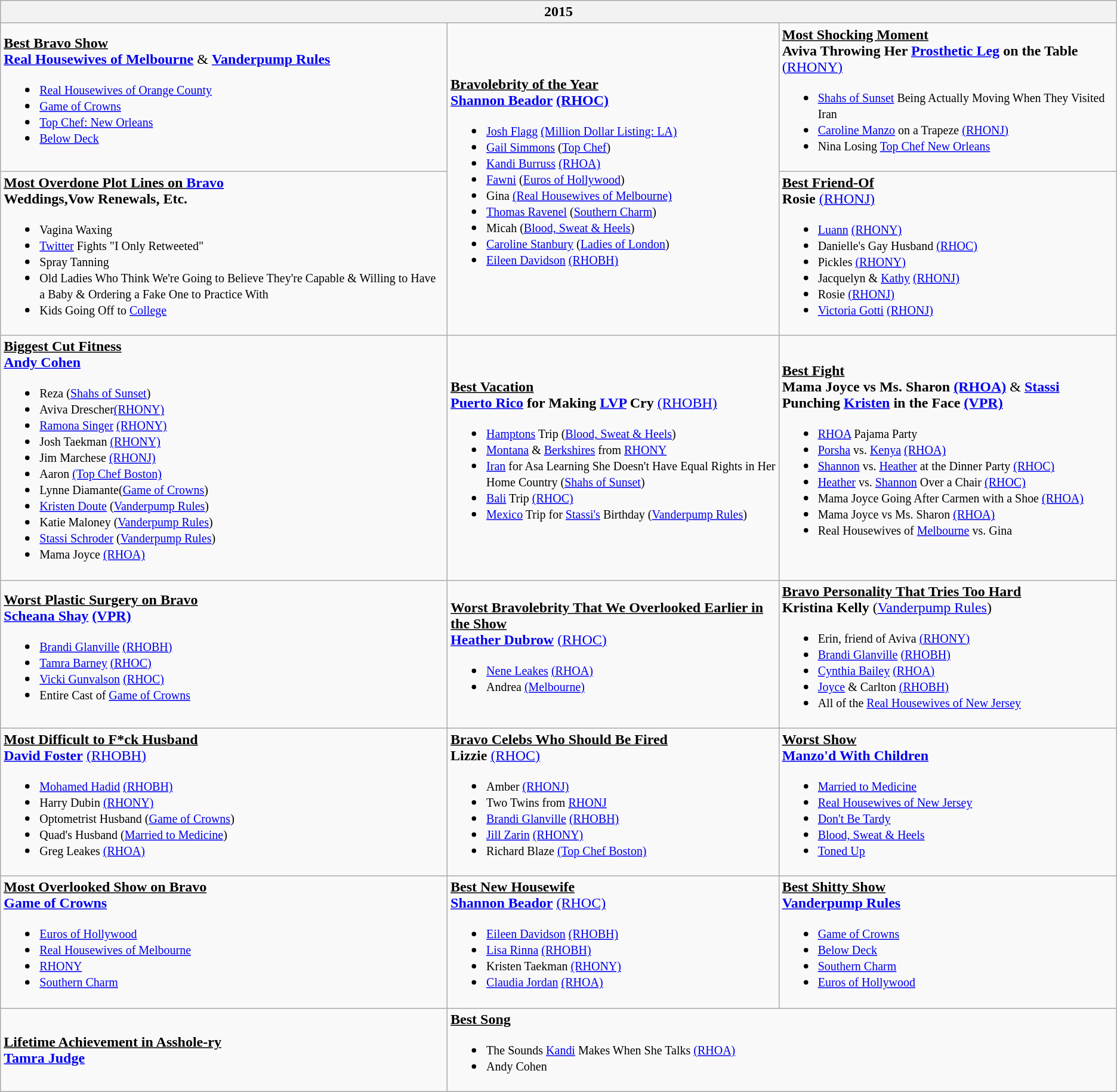<table class="wikitable mw-collapsible mw-collapsed">
<tr>
<th colspan="3">2015</th>
</tr>
<tr>
<td><strong><u>Best Bravo Show</u></strong><br><a href='#'><strong>Real Housewives of Melbourne</strong></a> & <strong><a href='#'>Vanderpump Rules</a></strong><ul><li><a href='#'><small>Real Housewives of Orange County</small></a></li><li><a href='#'><small>Game of Crowns</small></a></li><li><a href='#'><small>Top Chef: New Orleans</small></a></li><li><a href='#'><small>Below Deck</small></a></li></ul></td>
<td rowspan="2"><strong><u>Bravolebrity of the Year</u></strong><br><strong><a href='#'>Shannon Beador</a> <a href='#'>(RHOC)</a></strong><ul><li><small><a href='#'>Josh Flagg</a> <a href='#'>(Million Dollar Listing: LA)</a></small></li><li><small><a href='#'>Gail Simmons</a> (<a href='#'>Top Chef</a>)</small></li><li><small><a href='#'>Kandi Burruss</a> <a href='#'>(RHOA)</a></small></li><li><small><a href='#'>Fawni</a> (<a href='#'>Euros of Hollywood</a>)</small></li><li><small>Gina <a href='#'>(Real Housewives of Melbourne)</a></small></li><li><small><a href='#'>Thomas Ravenel</a> (<a href='#'>Southern Charm</a>)</small></li><li><small>Micah (<a href='#'>Blood, Sweat & Heels</a>)</small></li><li><small><a href='#'>Caroline Stanbury</a> (<a href='#'>Ladies of London</a>)</small></li><li><small><a href='#'>Eileen Davidson</a> <a href='#'>(RHOBH)</a></small></li></ul></td>
<td><strong><u>Most Shocking Moment</u></strong><br><strong>Aviva Throwing Her <a href='#'>Prosthetic Leg</a> on the Table</strong> <a href='#'>(RHONY)</a><ul><li><small><a href='#'>Shahs of Sunset</a> Being Actually Moving When They Visited Iran</small></li><li><small><a href='#'>Caroline Manzo</a> on a Trapeze <a href='#'>(RHONJ)</a></small></li><li><small>Nina Losing <a href='#'>Top Chef New Orleans</a></small></li></ul></td>
</tr>
<tr>
<td><strong><u>Most Overdone Plot Lines on <a href='#'>Bravo</a></u></strong><br><strong>Weddings,Vow Renewals, Etc.</strong><ul><li><small>Vagina Waxing</small></li><li><small><a href='#'>Twitter</a> Fights "I Only Retweeted"</small></li><li><small>Spray Tanning</small></li><li><small>Old Ladies Who Think We're Going to Believe They're Capable & Willing to Have a Baby & Ordering a Fake One to Practice With</small></li><li><small>Kids Going Off to <a href='#'>College</a></small></li></ul></td>
<td><strong><u>Best Friend-Of</u></strong><br><strong>Rosie</strong> <a href='#'>(RHONJ)</a><ul><li><small><a href='#'>Luann</a> <a href='#'>(RHONY)</a></small></li><li><small>Danielle's Gay Husband <a href='#'>(RHOC)</a></small></li><li><small>Pickles <a href='#'>(RHONY)</a></small></li><li><small>Jacquelyn & <a href='#'>Kathy</a> <a href='#'>(RHONJ)</a></small></li><li><small>Rosie <a href='#'>(RHONJ)</a></small></li><li><small><a href='#'>Victoria Gotti</a> <a href='#'>(RHONJ)</a></small></li></ul></td>
</tr>
<tr>
<td><strong><u>Biggest Cut Fitness</u></strong><br><strong><a href='#'>Andy Cohen</a></strong><ul><li><small>Reza (<a href='#'>Shahs of Sunset</a>)</small></li><li><small>Aviva Drescher<a href='#'>(RHONY)</a></small></li><li><small><a href='#'>Ramona Singer</a> <a href='#'>(RHONY)</a></small></li><li><small>Josh Taekman <a href='#'>(RHONY)</a></small></li><li><small>Jim Marchese <a href='#'>(RHONJ)</a></small></li><li><small>Aaron <a href='#'>(Top Chef Boston)</a></small></li><li><small>Lynne Diamante(<a href='#'>Game of Crowns</a>)</small></li><li><small><a href='#'>Kristen Doute</a> (<a href='#'>Vanderpump Rules</a>)</small></li><li><small>Katie Maloney (<a href='#'>Vanderpump Rules</a>)</small></li><li><small><a href='#'>Stassi Schroder</a> (<a href='#'>Vanderpump Rules</a>)</small></li><li><small>Mama Joyce <a href='#'>(RHOA)</a></small></li></ul></td>
<td><strong><u>Best Vacation</u></strong><br><strong><a href='#'>Puerto Rico</a> for Making <a href='#'>LVP</a> Cry</strong> <a href='#'>(RHOBH)</a><ul><li><small><a href='#'>Hamptons</a> Trip (<a href='#'>Blood, Sweat & Heels</a>)</small></li><li><small><a href='#'>Montana</a> & <a href='#'>Berkshires</a> from <a href='#'>RHONY</a></small></li><li><small><a href='#'>Iran</a> for Asa Learning She Doesn't Have Equal Rights in Her Home Country (<a href='#'>Shahs of Sunset</a>)</small></li><li><small><a href='#'>Bali</a> Trip <a href='#'>(RHOC)</a></small></li><li><small><a href='#'>Mexico</a> Trip for <a href='#'>Stassi's</a> Birthday (<a href='#'>Vanderpump Rules</a>)</small></li></ul></td>
<td><strong><u>Best Fight</u></strong><br><strong>Mama Joyce vs Ms. Sharon <a href='#'>(RHOA)</a></strong> & <strong><a href='#'>Stassi</a> Punching <a href='#'>Kristen</a> in the Face <a href='#'>(VPR)</a></strong><ul><li><small><a href='#'>RHOA</a> Pajama Party</small></li><li><small><a href='#'>Porsha</a> vs. <a href='#'>Kenya</a> <a href='#'>(RHOA)</a></small></li><li><small><a href='#'>Shannon</a> vs. <a href='#'>Heather</a> at the Dinner Party <a href='#'>(RHOC)</a></small></li><li><small><a href='#'>Heather</a> vs. <a href='#'>Shannon</a> Over a Chair <a href='#'>(RHOC)</a></small></li><li><small>Mama Joyce Going After Carmen with a Shoe <a href='#'>(RHOA)</a></small></li><li><small>Mama Joyce vs Ms. Sharon <a href='#'>(RHOA)</a></small></li><li><small>Real Housewives of <a href='#'>Melbourne</a> vs. Gina</small></li></ul></td>
</tr>
<tr>
<td><strong><u>Worst Plastic Surgery on Bravo</u></strong><br><strong><a href='#'>Scheana Shay</a> <a href='#'>(VPR)</a></strong><ul><li><small><a href='#'>Brandi Glanville</a> <a href='#'>(RHOBH)</a></small></li><li><small><a href='#'>Tamra Barney</a> <a href='#'>(RHOC)</a></small></li><li><small><a href='#'>Vicki Gunvalson</a> <a href='#'>(RHOC)</a></small></li><li><small>Entire Cast of <a href='#'>Game of Crowns</a></small></li></ul></td>
<td><strong><u>Worst Bravolebrity That We Overlooked Earlier in the Show</u></strong><br><strong><a href='#'>Heather Dubrow</a></strong> <a href='#'>(RHOC)</a><ul><li><small><a href='#'>Nene Leakes</a> <a href='#'>(RHOA)</a></small></li><li><small>Andrea <a href='#'>(Melbourne)</a></small></li></ul></td>
<td><strong><u>Bravo Personality That Tries Too Hard</u></strong><br><strong>Kristina Kelly</strong> (<a href='#'>Vanderpump Rules</a>)<ul><li><small>Erin, friend of Aviva <a href='#'>(RHONY)</a></small></li><li><small><a href='#'>Brandi Glanville</a> <a href='#'>(RHOBH)</a></small></li><li><small><a href='#'>Cynthia Bailey</a> <a href='#'>(RHOA)</a></small></li><li><small><a href='#'>Joyce</a> & Carlton <a href='#'>(RHOBH)</a></small></li><li><small>All of the <a href='#'>Real Housewives of New Jersey</a></small></li></ul></td>
</tr>
<tr>
<td><strong><u>Most Difficult to F*ck Husband</u></strong><br><strong><a href='#'>David Foster</a></strong> <a href='#'>(RHOBH)</a><ul><li><small><a href='#'>Mohamed Hadid</a> <a href='#'>(RHOBH)</a></small></li><li><small>Harry Dubin <a href='#'>(RHONY)</a></small></li><li><small>Optometrist Husband (<a href='#'>Game of Crowns</a>)</small></li><li><small>Quad's Husband (<a href='#'>Married to Medicine</a>)</small></li><li><small>Greg Leakes <a href='#'>(RHOA)</a></small></li></ul></td>
<td><strong><u>Bravo Celebs Who Should Be Fired</u></strong><br><strong>Lizzie</strong> <a href='#'>(RHOC)</a><ul><li><small>Amber <a href='#'>(RHONJ)</a></small></li><li><small>Two Twins from <a href='#'>RHONJ</a></small></li><li><small><a href='#'>Brandi Glanville</a> <a href='#'>(RHOBH)</a></small></li><li><small><a href='#'>Jill Zarin</a> <a href='#'>(RHONY)</a></small></li><li><small>Richard Blaze <a href='#'>(Top Chef Boston)</a></small></li></ul></td>
<td><strong><u>Worst Show</u></strong><br><a href='#'><strong>Manzo'd With Children</strong></a><ul><li><a href='#'><small>Married to Medicine</small></a></li><li><a href='#'><small>Real Housewives of New Jersey</small></a></li><li><a href='#'><small>Don't Be Tardy</small></a></li><li><a href='#'><small>Blood, Sweat & Heels</small></a></li><li><a href='#'><small>Toned Up</small></a></li></ul></td>
</tr>
<tr>
<td><strong><u>Most Overlooked Show on Bravo</u></strong><br><strong><a href='#'>Game of Crowns</a></strong><ul><li><a href='#'><small>Euros of Hollywood</small></a></li><li><a href='#'><small>Real Housewives of Melbourne</small></a></li><li><a href='#'><small>RHONY</small></a></li><li><a href='#'><small>Southern Charm</small></a></li></ul></td>
<td><strong><u>Best New Housewife</u></strong><br><strong><a href='#'>Shannon Beador</a></strong> <a href='#'>(RHOC)</a><ul><li><small><a href='#'>Eileen Davidson</a> <a href='#'>(RHOBH)</a></small></li><li><small><a href='#'>Lisa Rinna</a> <a href='#'>(RHOBH)</a></small></li><li><small>Kristen Taekman <a href='#'>(RHONY)</a></small></li><li><small><a href='#'>Claudia Jordan</a> <a href='#'>(RHOA)</a></small></li></ul></td>
<td><strong><u>Best Shitty Show</u></strong><br><strong><a href='#'>Vanderpump Rules</a></strong><ul><li><a href='#'><small>Game of Crowns</small></a></li><li><a href='#'><small>Below Deck</small></a></li><li><a href='#'><small>Southern Charm</small></a></li><li><a href='#'><small>Euros of Hollywood</small></a></li></ul></td>
</tr>
<tr>
<td><strong><u>Lifetime Achievement in Asshole-ry</u></strong><br><strong><a href='#'>Tamra Judge</a></strong></td>
<td colspan="2"><strong><u>Best Song</u></strong><br><ul><li><small>The Sounds <a href='#'>Kandi</a> Makes When She Talks <a href='#'>(RHOA)</a></small></li><li><small>Andy Cohen</small></li></ul></td>
</tr>
</table>
